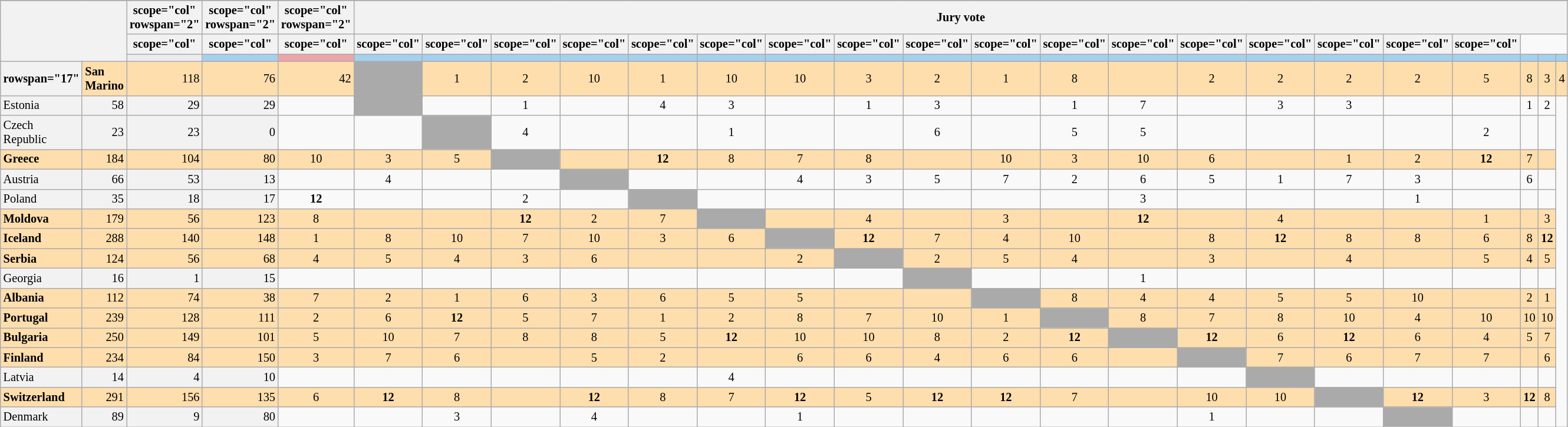<table class="wikitable plainrowheaders" style="text-align:center; font-size:85%;">
<tr>
</tr>
<tr>
<td colspan="2" rowspan="3" style="background: #F2F2F2;"></td>
<th>scope="col" rowspan="2" </th>
<th>scope="col" rowspan="2" </th>
<th>scope="col" rowspan="2" </th>
<th scope="col" colspan="20">Jury vote</th>
</tr>
<tr>
<th>scope="col" </th>
<th>scope="col" </th>
<th>scope="col" </th>
<th>scope="col" </th>
<th>scope="col" </th>
<th>scope="col" </th>
<th>scope="col" </th>
<th>scope="col" </th>
<th>scope="col" </th>
<th>scope="col" </th>
<th>scope="col" </th>
<th>scope="col" </th>
<th>scope="col" </th>
<th>scope="col" </th>
<th>scope="col" </th>
<th>scope="col" </th>
<th>scope="col" </th>
<th>scope="col" </th>
<th>scope="col" </th>
<th>scope="col" </th>
</tr>
<tr>
<td style="height:2px; background:#eaecf0; border-top:1px solid transparent;"></td>
<td style="background:#A4D1EF;"></td>
<td style="background:#EFA4A9;"></td>
<th style="background:#A4D1EF;"></th>
<th style="background:#A4D1EF;"></th>
<th style="background:#A4D1EF;"></th>
<th style="background:#A4D1EF;"></th>
<th style="background:#A4D1EF;"></th>
<th style="background:#A4D1EF;"></th>
<th style="background:#A4D1EF;"></th>
<th style="background:#A4D1EF;"></th>
<th style="background:#A4D1EF;"></th>
<th style="background:#A4D1EF;"></th>
<th style="background:#A4D1EF;"></th>
<th style="background:#A4D1EF;"></th>
<th style="background:#A4D1EF;"></th>
<th style="background:#A4D1EF;"></th>
<th style="background:#A4D1EF;"></th>
<th style="background:#A4D1EF;"></th>
<th style="background:#A4D1EF;"></th>
<th style="background:#A4D1EF;"></th>
<th style="background:#A4D1EF;"></th>
<th style="background:#A4D1EF;"></th>
</tr>
<tr style="background:#ffdead;">
<th>rowspan="17" </th>
<td scope="row" style="text-align:left; font-weight:bold; background:#ffdead;">San Marino</td>
<td style="text-align:right;">118</td>
<td style="text-align:right;">76</td>
<td style="text-align:right;">42</td>
<td style="text-align:left; background:#aaa;"></td>
<td>1</td>
<td>2</td>
<td>10</td>
<td>1</td>
<td>10</td>
<td>10</td>
<td>3</td>
<td>2</td>
<td>1</td>
<td>8</td>
<td></td>
<td>2</td>
<td>2</td>
<td>2</td>
<td>2</td>
<td>5</td>
<td>8</td>
<td>3</td>
<td>4</td>
</tr>
<tr>
<td scope="row" style="text-align:left; background:#f2f2f2;">Estonia</td>
<td style="text-align:right; background:#f2f2f2;">58</td>
<td style="text-align:right; background:#f2f2f2;">29</td>
<td style="text-align:right; background:#f2f2f2;">29</td>
<td></td>
<td style="text-align:left; background:#aaa;"></td>
<td></td>
<td>1</td>
<td></td>
<td>4</td>
<td>3</td>
<td></td>
<td>1</td>
<td>3</td>
<td></td>
<td>1</td>
<td>7</td>
<td></td>
<td>3</td>
<td>3</td>
<td></td>
<td></td>
<td>1</td>
<td>2</td>
</tr>
<tr>
<td scope="row" style="text-align:left; background:#f2f2f2;">Czech Republic</td>
<td style="text-align:right; background:#f2f2f2;">23</td>
<td style="text-align:right; background:#f2f2f2;">23</td>
<td style="text-align:right; background:#f2f2f2;">0</td>
<td></td>
<td></td>
<td style="text-align:left; background:#aaa;"></td>
<td>4</td>
<td></td>
<td></td>
<td>1</td>
<td></td>
<td></td>
<td>6</td>
<td></td>
<td>5</td>
<td>5</td>
<td></td>
<td></td>
<td></td>
<td></td>
<td>2</td>
<td></td>
<td></td>
</tr>
<tr style="background:#ffdead;">
<td scope="row" style="text-align:left; font-weight:bold; background:#ffdead;">Greece</td>
<td style="text-align:right;">184</td>
<td style="text-align:right;">104</td>
<td style="text-align:right;">80</td>
<td>10</td>
<td>3</td>
<td>5</td>
<td style="text-align:left; background:#aaa;"></td>
<td></td>
<td><strong>12</strong></td>
<td>8</td>
<td>7</td>
<td>8</td>
<td></td>
<td>10</td>
<td>3</td>
<td>10</td>
<td>6</td>
<td></td>
<td>1</td>
<td>2</td>
<td><strong>12</strong></td>
<td>7</td>
<td></td>
</tr>
<tr>
<td scope="row" style="text-align:left; background:#f2f2f2;">Austria</td>
<td style="text-align:right; background:#f2f2f2;">66</td>
<td style="text-align:right; background:#f2f2f2;">53</td>
<td style="text-align:right; background:#f2f2f2;">13</td>
<td></td>
<td>4</td>
<td></td>
<td></td>
<td style="text-align:left; background:#aaa;"></td>
<td></td>
<td></td>
<td>4</td>
<td>3</td>
<td>5</td>
<td>7</td>
<td>2</td>
<td>6</td>
<td>5</td>
<td>1</td>
<td>7</td>
<td>3</td>
<td></td>
<td>6</td>
<td></td>
</tr>
<tr>
<td scope="row" style="text-align:left; background:#f2f2f2;">Poland</td>
<td style="text-align:right; background:#f2f2f2;">35</td>
<td style="text-align:right; background:#f2f2f2;">18</td>
<td style="text-align:right; background:#f2f2f2;">17</td>
<td><strong>12</strong></td>
<td></td>
<td></td>
<td>2</td>
<td></td>
<td style="text-align:left; background:#aaa;"></td>
<td></td>
<td></td>
<td></td>
<td></td>
<td></td>
<td></td>
<td>3</td>
<td></td>
<td></td>
<td></td>
<td>1</td>
<td></td>
<td></td>
<td></td>
</tr>
<tr style="background:#ffdead;">
<td scope="row" style="text-align:left; font-weight:bold; background:#ffdead;">Moldova</td>
<td style="text-align:right;">179</td>
<td style="text-align:right;">56</td>
<td style="text-align:right;">123</td>
<td>8</td>
<td></td>
<td></td>
<td><strong>12</strong></td>
<td>2</td>
<td>7</td>
<td style="text-align:left; background:#aaa;"></td>
<td></td>
<td>4</td>
<td></td>
<td>3</td>
<td></td>
<td><strong>12</strong></td>
<td></td>
<td>4</td>
<td></td>
<td></td>
<td>1</td>
<td></td>
<td>3</td>
</tr>
<tr style="background:#ffdead;">
<td scope="row" style="text-align:left; font-weight:bold; background:#ffdead;">Iceland</td>
<td style="text-align:right;">288</td>
<td style="text-align:right;">140</td>
<td style="text-align:right;">148</td>
<td>1</td>
<td>8</td>
<td>10</td>
<td>7</td>
<td>10</td>
<td>3</td>
<td>6</td>
<td style="text-align:left; background:#aaa;"></td>
<td><strong>12</strong></td>
<td>7</td>
<td>4</td>
<td>10</td>
<td></td>
<td>8</td>
<td><strong>12</strong></td>
<td>8</td>
<td>8</td>
<td>6</td>
<td>8</td>
<td><strong>12</strong></td>
</tr>
<tr style="background:#ffdead;">
<td scope="row" style="text-align:left; font-weight:bold; background:#ffdead;">Serbia</td>
<td style="text-align:right;">124</td>
<td style="text-align:right;">56</td>
<td style="text-align:right;">68</td>
<td>4</td>
<td>5</td>
<td>4</td>
<td>3</td>
<td>6</td>
<td></td>
<td></td>
<td>2</td>
<td style="text-align:left; background:#aaa;"></td>
<td>2</td>
<td>5</td>
<td>4</td>
<td></td>
<td>3</td>
<td></td>
<td>4</td>
<td></td>
<td>5</td>
<td>4</td>
<td>5</td>
</tr>
<tr>
<td scope="row" style="text-align:left; background:#f2f2f2;">Georgia</td>
<td style="text-align:right; background:#f2f2f2;">16</td>
<td style="text-align:right; background:#f2f2f2;">1</td>
<td style="text-align:right; background:#f2f2f2;">15</td>
<td></td>
<td></td>
<td></td>
<td></td>
<td></td>
<td></td>
<td></td>
<td></td>
<td></td>
<td style="text-align:left; background:#aaa;"></td>
<td></td>
<td></td>
<td>1</td>
<td></td>
<td></td>
<td></td>
<td></td>
<td></td>
<td></td>
<td></td>
</tr>
<tr style="background:#ffdead;">
<td scope="row" style="text-align:left; font-weight:bold; background:#ffdead;">Albania</td>
<td style="text-align:right;">112</td>
<td style="text-align:right;">74</td>
<td style="text-align:right;">38</td>
<td>7</td>
<td>2</td>
<td>1</td>
<td>6</td>
<td>3</td>
<td>6</td>
<td>5</td>
<td>5</td>
<td></td>
<td></td>
<td style="text-align:left; background:#aaa;"></td>
<td>8</td>
<td>4</td>
<td>4</td>
<td>5</td>
<td>5</td>
<td>10</td>
<td></td>
<td>2</td>
<td>1</td>
</tr>
<tr style="background:#ffdead;">
<td scope="row" style="text-align:left; font-weight:bold; background:#ffdead;">Portugal</td>
<td style="text-align:right;">239</td>
<td style="text-align:right;">128</td>
<td style="text-align:right;">111</td>
<td>2</td>
<td>6</td>
<td><strong>12</strong></td>
<td>5</td>
<td>7</td>
<td>1</td>
<td>2</td>
<td>8</td>
<td>7</td>
<td>10</td>
<td>1</td>
<td style="text-align:left; background:#aaa;"></td>
<td>8</td>
<td>7</td>
<td>8</td>
<td>10</td>
<td>4</td>
<td>10</td>
<td>10</td>
<td>10</td>
</tr>
<tr style="background:#ffdead;">
<td scope="row" style="text-align:left; font-weight:bold; background:#ffdead;">Bulgaria</td>
<td style="text-align:right;">250</td>
<td style="text-align:right;">149</td>
<td style="text-align:right;">101</td>
<td>5</td>
<td>10</td>
<td>7</td>
<td>8</td>
<td>8</td>
<td>5</td>
<td><strong>12</strong></td>
<td>10</td>
<td>10</td>
<td>8</td>
<td>2</td>
<td><strong>12</strong></td>
<td style="text-align:left; background:#aaa;"></td>
<td><strong>12</strong></td>
<td>6</td>
<td><strong>12</strong></td>
<td>6</td>
<td>4</td>
<td>5</td>
<td>7</td>
</tr>
<tr style="background:#ffdead;">
<td scope="row" style="text-align:left; font-weight:bold; background:#ffdead;">Finland</td>
<td style="text-align:right;">234</td>
<td style="text-align:right;">84</td>
<td style="text-align:right;">150</td>
<td>3</td>
<td>7</td>
<td>6</td>
<td></td>
<td>5</td>
<td>2</td>
<td></td>
<td>6</td>
<td>6</td>
<td>4</td>
<td>6</td>
<td>6</td>
<td></td>
<td style="text-align:left; background:#aaa;"></td>
<td>7</td>
<td>6</td>
<td>7</td>
<td>7</td>
<td></td>
<td>6</td>
</tr>
<tr>
<td scope="row" style="text-align:left; background:#f2f2f2;">Latvia</td>
<td style="text-align:right; background:#f2f2f2;">14</td>
<td style="text-align:right; background:#f2f2f2;">4</td>
<td style="text-align:right; background:#f2f2f2;">10</td>
<td></td>
<td></td>
<td></td>
<td></td>
<td></td>
<td></td>
<td>4</td>
<td></td>
<td></td>
<td></td>
<td></td>
<td></td>
<td></td>
<td></td>
<td style="text-align:left; background:#aaa;"></td>
<td></td>
<td></td>
<td></td>
<td></td>
<td></td>
</tr>
<tr style="background:#ffdead;">
<td scope="row" style="text-align:left; font-weight:bold; background:#ffdead;">Switzerland</td>
<td style="text-align:right;">291</td>
<td style="text-align:right;">156</td>
<td style="text-align:right;">135</td>
<td>6</td>
<td><strong>12</strong></td>
<td>8</td>
<td></td>
<td><strong>12</strong></td>
<td>8</td>
<td>7</td>
<td><strong>12</strong></td>
<td>5</td>
<td><strong>12</strong></td>
<td><strong>12</strong></td>
<td>7</td>
<td></td>
<td>10</td>
<td>10</td>
<td style="text-align:left; background:#aaa;"></td>
<td><strong>12</strong></td>
<td>3</td>
<td><strong>12</strong></td>
<td>8</td>
</tr>
<tr>
<td scope="row" style="text-align:left; background:#f2f2f2;">Denmark</td>
<td style="text-align:right; background:#f2f2f2;">89</td>
<td style="text-align:right; background:#f2f2f2;">9</td>
<td style="text-align:right; background:#f2f2f2;">80</td>
<td></td>
<td></td>
<td>3</td>
<td></td>
<td>4</td>
<td></td>
<td></td>
<td>1</td>
<td></td>
<td></td>
<td></td>
<td></td>
<td></td>
<td>1</td>
<td></td>
<td></td>
<td style="text-align:left; background:#aaa;"></td>
<td></td>
<td></td>
<td></td>
</tr>
</table>
